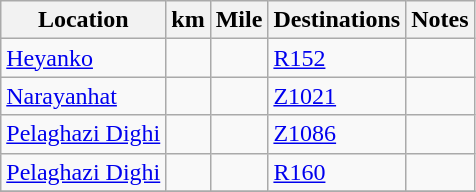<table class=wikitable>
<tr>
<th scope=col>Location</th>
<th scope=col>km</th>
<th scope=col>Mile</th>
<th scope=col>Destinations</th>
<th scope=col>Notes</th>
</tr>
<tr>
<td><a href='#'>Heyanko</a></td>
<td></td>
<td></td>
<td><a href='#'>R152</a></td>
<td></td>
</tr>
<tr>
<td><a href='#'>Narayanhat</a></td>
<td></td>
<td></td>
<td><a href='#'>Z1021</a></td>
<td></td>
</tr>
<tr>
<td><a href='#'>Pelaghazi Dighi</a></td>
<td></td>
<td></td>
<td><a href='#'>Z1086</a></td>
<td></td>
</tr>
<tr>
<td><a href='#'>Pelaghazi Dighi</a></td>
<td></td>
<td></td>
<td><a href='#'>R160</a></td>
<td></td>
</tr>
<tr>
</tr>
</table>
